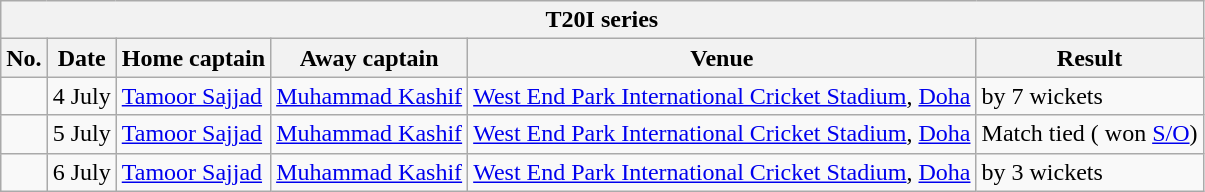<table class="wikitable">
<tr>
<th colspan="8">T20I series</th>
</tr>
<tr>
<th>No.</th>
<th>Date</th>
<th>Home captain</th>
<th>Away captain</th>
<th>Venue</th>
<th>Result</th>
</tr>
<tr>
<td></td>
<td>4 July</td>
<td><a href='#'>Tamoor Sajjad</a></td>
<td><a href='#'>Muhammad Kashif</a></td>
<td><a href='#'>West End Park International Cricket Stadium</a>, <a href='#'>Doha</a></td>
<td> by 7 wickets</td>
</tr>
<tr>
<td></td>
<td>5 July</td>
<td><a href='#'>Tamoor Sajjad</a></td>
<td><a href='#'>Muhammad Kashif</a></td>
<td><a href='#'>West End Park International Cricket Stadium</a>, <a href='#'>Doha</a></td>
<td>Match tied ( won <a href='#'>S/O</a>)</td>
</tr>
<tr>
<td></td>
<td>6 July</td>
<td><a href='#'>Tamoor Sajjad</a></td>
<td><a href='#'>Muhammad Kashif</a></td>
<td><a href='#'>West End Park International Cricket Stadium</a>, <a href='#'>Doha</a></td>
<td> by 3 wickets</td>
</tr>
</table>
